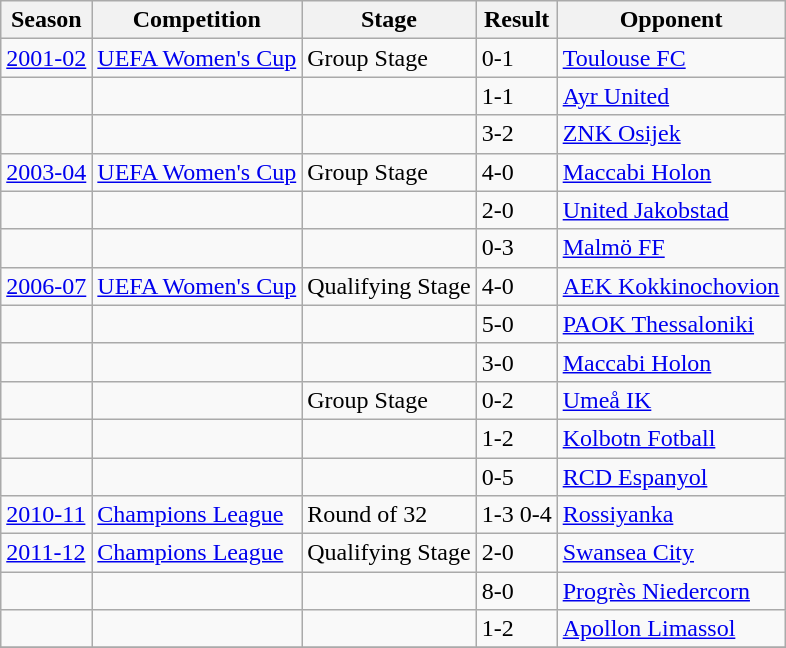<table class="wikitable">
<tr>
<th>Season</th>
<th>Competition</th>
<th>Stage</th>
<th>Result</th>
<th>Opponent</th>
</tr>
<tr>
<td><a href='#'>2001-02</a></td>
<td><a href='#'>UEFA Women's Cup</a></td>
<td>Group Stage</td>
<td>0-1</td>
<td> <a href='#'>Toulouse FC</a></td>
</tr>
<tr>
<td></td>
<td></td>
<td></td>
<td>1-1</td>
<td> <a href='#'>Ayr United</a></td>
</tr>
<tr>
<td></td>
<td></td>
<td></td>
<td>3-2</td>
<td> <a href='#'>ZNK Osijek</a></td>
</tr>
<tr>
<td><a href='#'>2003-04</a></td>
<td><a href='#'>UEFA Women's Cup</a></td>
<td>Group Stage</td>
<td>4-0</td>
<td> <a href='#'>Maccabi Holon</a></td>
</tr>
<tr>
<td></td>
<td></td>
<td></td>
<td>2-0</td>
<td> <a href='#'>United Jakobstad</a></td>
</tr>
<tr>
<td></td>
<td></td>
<td></td>
<td>0-3</td>
<td> <a href='#'>Malmö FF</a></td>
</tr>
<tr>
<td><a href='#'>2006-07</a></td>
<td><a href='#'>UEFA Women's Cup</a></td>
<td>Qualifying Stage</td>
<td>4-0</td>
<td> <a href='#'>AEK Kokkinochovion</a></td>
</tr>
<tr>
<td></td>
<td></td>
<td></td>
<td>5-0</td>
<td> <a href='#'>PAOK Thessaloniki</a></td>
</tr>
<tr>
<td></td>
<td></td>
<td></td>
<td>3-0</td>
<td> <a href='#'>Maccabi Holon</a></td>
</tr>
<tr>
<td></td>
<td></td>
<td>Group Stage</td>
<td>0-2</td>
<td> <a href='#'>Umeå IK</a></td>
</tr>
<tr>
<td></td>
<td></td>
<td></td>
<td>1-2</td>
<td> <a href='#'>Kolbotn Fotball</a></td>
</tr>
<tr>
<td></td>
<td></td>
<td></td>
<td>0-5</td>
<td> <a href='#'>RCD Espanyol</a></td>
</tr>
<tr>
<td><a href='#'>2010-11</a></td>
<td><a href='#'>Champions League</a></td>
<td>Round of 32</td>
<td>1-3 0-4</td>
<td> <a href='#'>Rossiyanka</a></td>
</tr>
<tr>
<td><a href='#'>2011-12</a></td>
<td><a href='#'>Champions League</a></td>
<td>Qualifying Stage</td>
<td>2-0</td>
<td> <a href='#'>Swansea City</a></td>
</tr>
<tr>
<td></td>
<td></td>
<td></td>
<td>8-0</td>
<td> <a href='#'>Progrès Niedercorn</a></td>
</tr>
<tr>
<td></td>
<td></td>
<td></td>
<td>1-2</td>
<td> <a href='#'>Apollon Limassol</a></td>
</tr>
<tr>
</tr>
</table>
